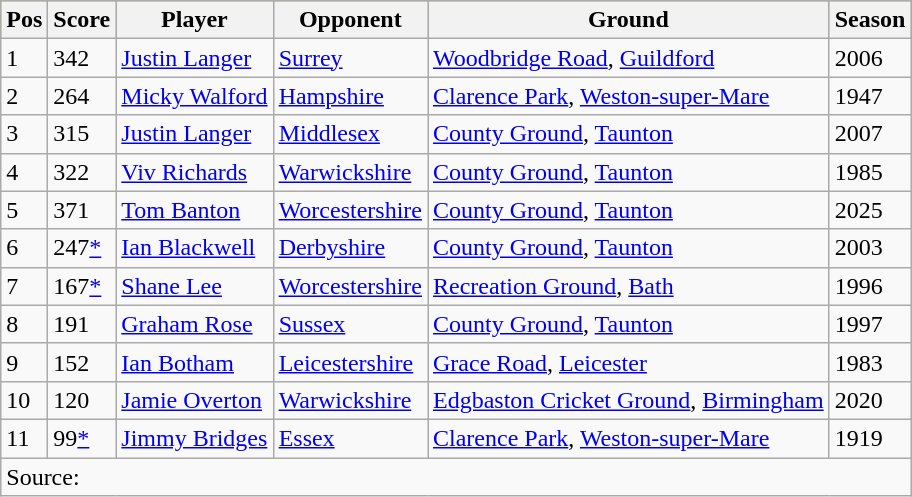<table class="wikitable">
<tr style="background:#bdb76b;">
<th>Pos</th>
<th>Score</th>
<th>Player</th>
<th>Opponent</th>
<th>Ground</th>
<th>Season</th>
</tr>
<tr>
<td>1</td>
<td>342</td>
<td><a href='#'>Justin Langer</a></td>
<td><a href='#'>Surrey</a></td>
<td><a href='#'>Woodbridge Road</a>, <a href='#'>Guildford</a></td>
<td>2006</td>
</tr>
<tr>
<td>2</td>
<td>264</td>
<td><a href='#'>Micky Walford</a></td>
<td><a href='#'>Hampshire</a></td>
<td><a href='#'>Clarence Park</a>, <a href='#'>Weston-super-Mare</a></td>
<td>1947</td>
</tr>
<tr>
<td>3</td>
<td>315</td>
<td><a href='#'>Justin Langer</a></td>
<td><a href='#'>Middlesex</a></td>
<td><a href='#'>County Ground</a>, <a href='#'>Taunton</a></td>
<td>2007</td>
</tr>
<tr>
<td>4</td>
<td>322</td>
<td><a href='#'>Viv Richards</a></td>
<td><a href='#'>Warwickshire</a></td>
<td><a href='#'>County Ground</a>, <a href='#'>Taunton</a></td>
<td>1985</td>
</tr>
<tr>
<td>5</td>
<td>371</td>
<td><a href='#'>Tom Banton</a></td>
<td><a href='#'>Worcestershire</a></td>
<td><a href='#'>County Ground</a>, <a href='#'>Taunton</a></td>
<td>2025</td>
</tr>
<tr>
<td>6</td>
<td>247<a href='#'>*</a></td>
<td><a href='#'>Ian Blackwell</a></td>
<td><a href='#'>Derbyshire</a></td>
<td><a href='#'>County Ground</a>, <a href='#'>Taunton</a></td>
<td>2003</td>
</tr>
<tr>
<td>7</td>
<td>167<a href='#'>*</a></td>
<td><a href='#'>Shane Lee</a></td>
<td><a href='#'>Worcestershire</a></td>
<td><a href='#'>Recreation Ground</a>, <a href='#'>Bath</a></td>
<td>1996</td>
</tr>
<tr>
<td>8</td>
<td>191</td>
<td><a href='#'>Graham Rose</a></td>
<td><a href='#'>Sussex</a></td>
<td><a href='#'>County Ground</a>, <a href='#'>Taunton</a></td>
<td>1997</td>
</tr>
<tr>
<td>9</td>
<td>152</td>
<td><a href='#'>Ian Botham</a></td>
<td><a href='#'>Leicestershire</a></td>
<td><a href='#'>Grace Road</a>, <a href='#'>Leicester</a></td>
<td>1983</td>
</tr>
<tr>
<td>10</td>
<td>120</td>
<td><a href='#'>Jamie Overton</a></td>
<td><a href='#'>Warwickshire</a></td>
<td><a href='#'>Edgbaston Cricket Ground</a>, <a href='#'>Birmingham</a></td>
<td>2020</td>
</tr>
<tr>
<td>11</td>
<td>99<a href='#'>*</a></td>
<td><a href='#'>Jimmy Bridges</a></td>
<td><a href='#'>Essex</a></td>
<td><a href='#'>Clarence Park</a>, <a href='#'>Weston-super-Mare</a></td>
<td>1919</td>
</tr>
<tr>
<td colspan=6>Source:</td>
</tr>
</table>
